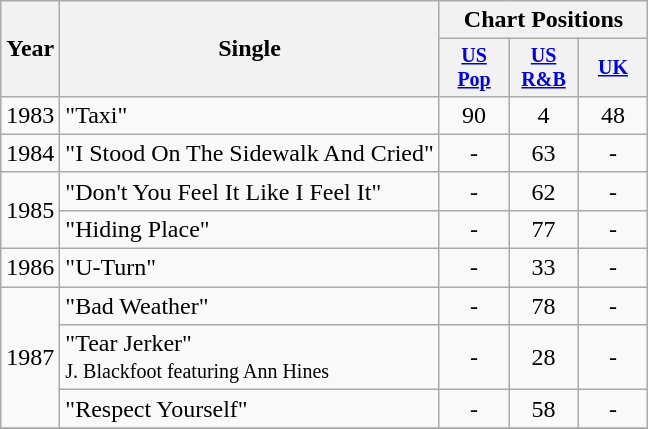<table class="wikitable" style="text-align:center;">
<tr>
<th rowspan="2">Year</th>
<th rowspan="2">Single</th>
<th colspan="3">Chart Positions</th>
</tr>
<tr style="font-size:smaller;">
<th width="40"><a href='#'>US Pop</a></th>
<th width="40"><a href='#'>US<br>R&B</a></th>
<th width="40"><a href='#'>UK</a></th>
</tr>
<tr>
<td rowspan="1">1983</td>
<td align="left">"Taxi"</td>
<td>90</td>
<td>4</td>
<td>48</td>
</tr>
<tr>
<td rowspan="1">1984</td>
<td align="left">"I Stood On The Sidewalk And Cried"</td>
<td>-</td>
<td>63</td>
<td>-</td>
</tr>
<tr>
<td rowspan="2">1985</td>
<td align="left">"Don't You Feel It Like I Feel It"</td>
<td>-</td>
<td>62</td>
<td>-</td>
</tr>
<tr>
<td align="left">"Hiding Place"</td>
<td>-</td>
<td>77</td>
<td>-</td>
</tr>
<tr>
<td rowspan="1">1986</td>
<td align="left">"U-Turn"</td>
<td>-</td>
<td>33</td>
<td>-</td>
</tr>
<tr>
<td rowspan="3">1987</td>
<td align="left">"Bad Weather"</td>
<td>-</td>
<td>78</td>
<td>-</td>
</tr>
<tr>
<td align="left">"Tear Jerker"<br><small>J. Blackfoot featuring Ann Hines</small></td>
<td>-</td>
<td>28</td>
<td>-</td>
</tr>
<tr>
<td align="left">"Respect Yourself"</td>
<td>-</td>
<td>58</td>
<td>-</td>
</tr>
<tr>
</tr>
</table>
